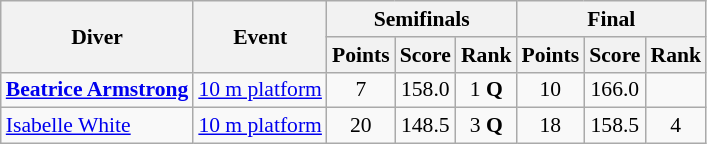<table class=wikitable style="font-size:90%">
<tr>
<th rowspan=2>Diver</th>
<th rowspan=2>Event</th>
<th colspan=3>Semifinals</th>
<th colspan=3>Final</th>
</tr>
<tr>
<th>Points</th>
<th>Score</th>
<th>Rank</th>
<th>Points</th>
<th>Score</th>
<th>Rank</th>
</tr>
<tr>
<td><strong><a href='#'>Beatrice Armstrong</a></strong></td>
<td><a href='#'>10 m platform</a></td>
<td align=center>7</td>
<td align=center>158.0</td>
<td align=center>1 <strong>Q</strong></td>
<td align=center>10</td>
<td align=center>166.0</td>
<td align=center></td>
</tr>
<tr>
<td><a href='#'>Isabelle White</a></td>
<td><a href='#'>10 m platform</a></td>
<td align=center>20</td>
<td align=center>148.5</td>
<td align=center>3 <strong>Q</strong></td>
<td align=center>18</td>
<td align=center>158.5</td>
<td align=center>4</td>
</tr>
</table>
